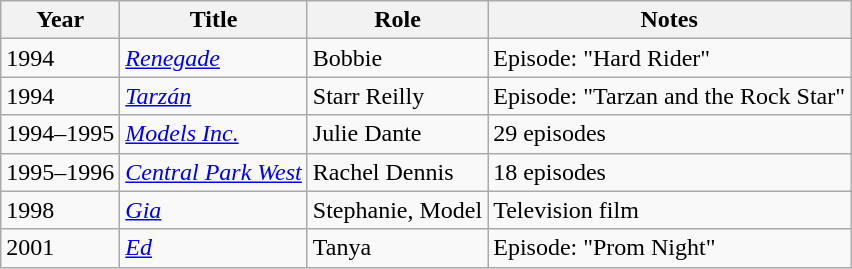<table class="wikitable sortable">
<tr>
<th>Year</th>
<th>Title</th>
<th>Role</th>
<th>Notes</th>
</tr>
<tr>
<td>1994</td>
<td><a href='#'><em>Renegade</em></a></td>
<td>Bobbie</td>
<td>Episode: "Hard Rider"</td>
</tr>
<tr>
<td>1994</td>
<td><em><a href='#'>Tarzán</a></em></td>
<td>Starr Reilly</td>
<td>Episode: "Tarzan and the Rock Star"</td>
</tr>
<tr>
<td>1994–1995</td>
<td><em><a href='#'>Models Inc.</a></em></td>
<td>Julie Dante</td>
<td>29 episodes</td>
</tr>
<tr>
<td>1995–1996</td>
<td><a href='#'><em>Central Park West</em></a></td>
<td>Rachel Dennis</td>
<td>18 episodes</td>
</tr>
<tr>
<td>1998</td>
<td><em><a href='#'>Gia</a></em></td>
<td>Stephanie, Model</td>
<td>Television film</td>
</tr>
<tr>
<td>2001</td>
<td><a href='#'><em>Ed</em></a></td>
<td>Tanya</td>
<td>Episode: "Prom Night"</td>
</tr>
</table>
